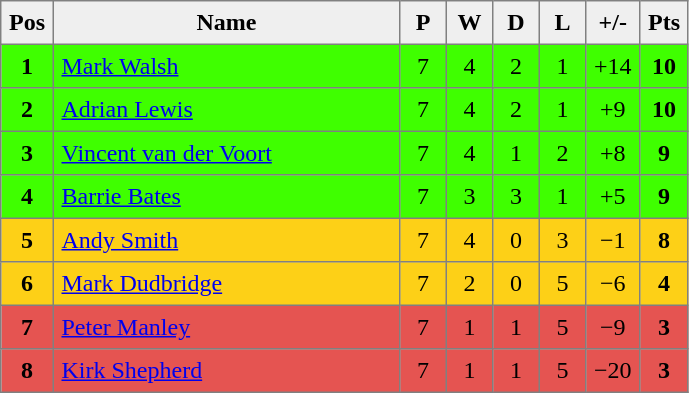<table style=border-collapse:collapse border=1 cellspacing=0 cellpadding=5>
<tr align=center bgcolor=#efefef>
<th width=20>Pos</th>
<th width=220>Name</th>
<th width=20>P</th>
<th width=20>W</th>
<th width=20>D</th>
<th width=20>L</th>
<th width=20>+/-</th>
<th width=20>Pts</th>
</tr>
<tr align=center bgcolor="#3FFF00">
<td><strong>1</strong></td>
<td align="left"> <a href='#'>Mark Walsh</a></td>
<td>7</td>
<td>4</td>
<td>2</td>
<td>1</td>
<td>+14</td>
<td><strong>10</strong></td>
</tr>
<tr align=center bgcolor="#3FFF00">
<td><strong>2</strong></td>
<td align="left"> <a href='#'>Adrian Lewis</a></td>
<td>7</td>
<td>4</td>
<td>2</td>
<td>1</td>
<td>+9</td>
<td><strong>10</strong></td>
</tr>
<tr align=center bgcolor="#3FFF00">
<td><strong>3</strong></td>
<td align="left"> <a href='#'>Vincent van der Voort</a></td>
<td>7</td>
<td>4</td>
<td>1</td>
<td>2</td>
<td>+8</td>
<td><strong>9</strong></td>
</tr>
<tr align=center bgcolor="#3FFF00">
<td><strong>4</strong></td>
<td align="left"> <a href='#'>Barrie Bates</a></td>
<td>7</td>
<td>3</td>
<td>3</td>
<td>1</td>
<td>+5</td>
<td><strong>9</strong></td>
</tr>
<tr align=center bgcolor="#FDD017">
<td><strong>5</strong></td>
<td align="left"> <a href='#'>Andy Smith</a></td>
<td>7</td>
<td>4</td>
<td>0</td>
<td>3</td>
<td>−1</td>
<td><strong>8</strong></td>
</tr>
<tr align=center bgcolor="#FDD017">
<td><strong>6</strong></td>
<td align="left"> <a href='#'>Mark Dudbridge</a></td>
<td>7</td>
<td>2</td>
<td>0</td>
<td>5</td>
<td>−6</td>
<td><strong>4</strong></td>
</tr>
<tr align=center bgcolor="#E55451">
<td><strong>7</strong></td>
<td align="left"> <a href='#'>Peter Manley</a></td>
<td>7</td>
<td>1</td>
<td>1</td>
<td>5</td>
<td>−9</td>
<td><strong>3</strong></td>
</tr>
<tr align=center bgcolor="#E55451">
<td><strong>8</strong></td>
<td align="left"> <a href='#'>Kirk Shepherd</a></td>
<td>7</td>
<td>1</td>
<td>1</td>
<td>5</td>
<td>−20</td>
<td><strong>3</strong></td>
</tr>
</table>
